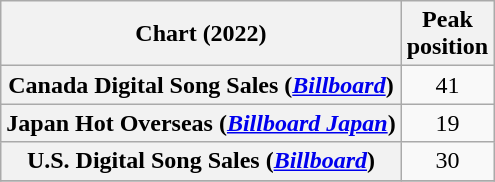<table class="wikitable sortable plainrowheaders" style="text-align:center">
<tr>
<th scope="col">Chart (2022)</th>
<th scope="col">Peak<br>position</th>
</tr>
<tr>
<th scope="row">Canada Digital Song Sales (<em><a href='#'>Billboard</a></em>)</th>
<td>41</td>
</tr>
<tr>
<th scope="row">Japan Hot Overseas (<em><a href='#'>Billboard Japan</a></em>)</th>
<td>19</td>
</tr>
<tr>
<th scope="row">U.S. Digital Song Sales (<em><a href='#'>Billboard</a></em>)</th>
<td>30</td>
</tr>
<tr>
</tr>
</table>
